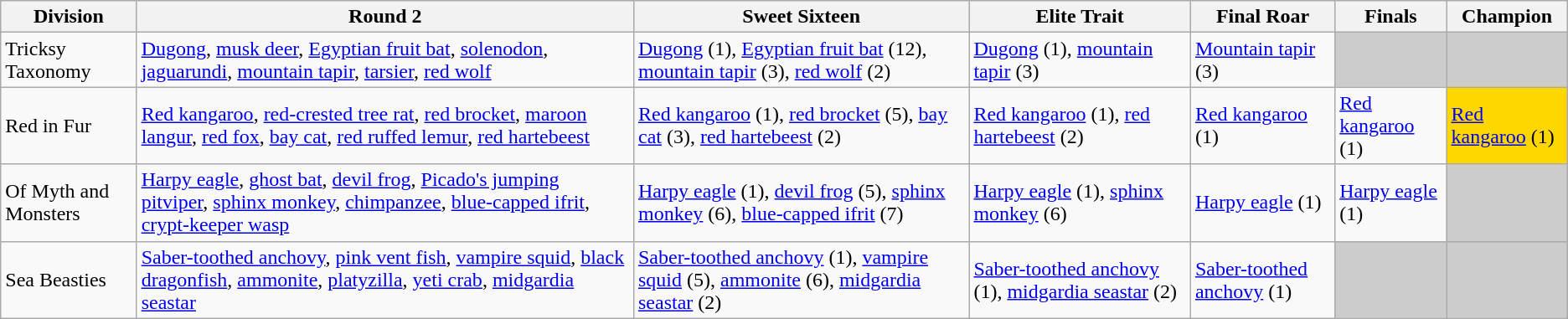<table class="wikitable">
<tr>
<th>Division</th>
<th>Round 2</th>
<th>Sweet Sixteen</th>
<th>Elite Trait</th>
<th>Final Roar</th>
<th>Finals</th>
<th>Champion</th>
</tr>
<tr>
<td>Tricksy Taxonomy</td>
<td><a href='#'>Dugong</a>, <a href='#'>musk deer</a>, <a href='#'>Egyptian fruit bat</a>, <a href='#'>solenodon</a>, <a href='#'>jaguarundi</a>, <a href='#'>mountain tapir</a>, <a href='#'>tarsier</a>, <a href='#'>red wolf</a></td>
<td><a href='#'>Dugong</a> (1), <a href='#'>Egyptian fruit bat</a> (12), <a href='#'>mountain tapir</a> (3), <a href='#'>red wolf</a> (2)</td>
<td><a href='#'>Dugong</a> (1), <a href='#'>mountain tapir</a> (3)</td>
<td><a href='#'>Mountain tapir</a> (3)</td>
<td style="background:#ccc;"></td>
<td style="background:#ccc;"></td>
</tr>
<tr>
<td>Red in Fur</td>
<td><a href='#'>Red kangaroo</a>, <a href='#'>red-crested tree rat</a>, <a href='#'>red brocket</a>, <a href='#'>maroon langur</a>, <a href='#'>red fox</a>, <a href='#'>bay cat</a>, <a href='#'>red ruffed lemur</a>, <a href='#'>red hartebeest</a></td>
<td><a href='#'>Red kangaroo</a> (1), <a href='#'>red brocket</a> (5), <a href='#'>bay cat</a> (3), <a href='#'>red hartebeest</a> (2)</td>
<td><a href='#'>Red kangaroo</a> (1), <a href='#'>red hartebeest</a> (2)</td>
<td><a href='#'>Red kangaroo</a> (1)</td>
<td><a href='#'>Red kangaroo</a> (1)</td>
<td style="background:gold;"><a href='#'>Red kangaroo</a> (1)</td>
</tr>
<tr>
<td>Of Myth and Monsters</td>
<td><a href='#'>Harpy eagle</a>, <a href='#'>ghost bat</a>, <a href='#'>devil frog</a>, <a href='#'>Picado's jumping pitviper</a>, <a href='#'>sphinx monkey</a>, <a href='#'>chimpanzee</a>, <a href='#'>blue-capped ifrit</a>, <a href='#'>crypt-keeper wasp</a></td>
<td><a href='#'>Harpy eagle</a> (1), <a href='#'>devil frog</a> (5), <a href='#'>sphinx monkey</a> (6), <a href='#'>blue-capped ifrit</a> (7)</td>
<td><a href='#'>Harpy eagle</a> (1), <a href='#'>sphinx monkey</a> (6)</td>
<td><a href='#'>Harpy eagle</a> (1)</td>
<td><a href='#'>Harpy eagle</a> (1)</td>
<td style="background:#ccc;"></td>
</tr>
<tr>
<td>Sea Beasties</td>
<td><a href='#'>Saber-toothed anchovy</a>, <a href='#'>pink vent fish</a>, <a href='#'>vampire squid</a>, <a href='#'>black dragonfish</a>, <a href='#'>ammonite</a>, <a href='#'>platyzilla</a>, <a href='#'>yeti crab</a>, <a href='#'>midgardia seastar</a></td>
<td><a href='#'>Saber-toothed anchovy</a> (1), <a href='#'>vampire squid</a> (5), <a href='#'>ammonite</a> (6), <a href='#'>midgardia seastar</a> (2)</td>
<td><a href='#'>Saber-toothed anchovy</a> (1), <a href='#'>midgardia seastar</a> (2)</td>
<td><a href='#'>Saber-toothed anchovy</a> (1)</td>
<td style="background:#ccc;"></td>
<td style="background:#ccc;"></td>
</tr>
</table>
